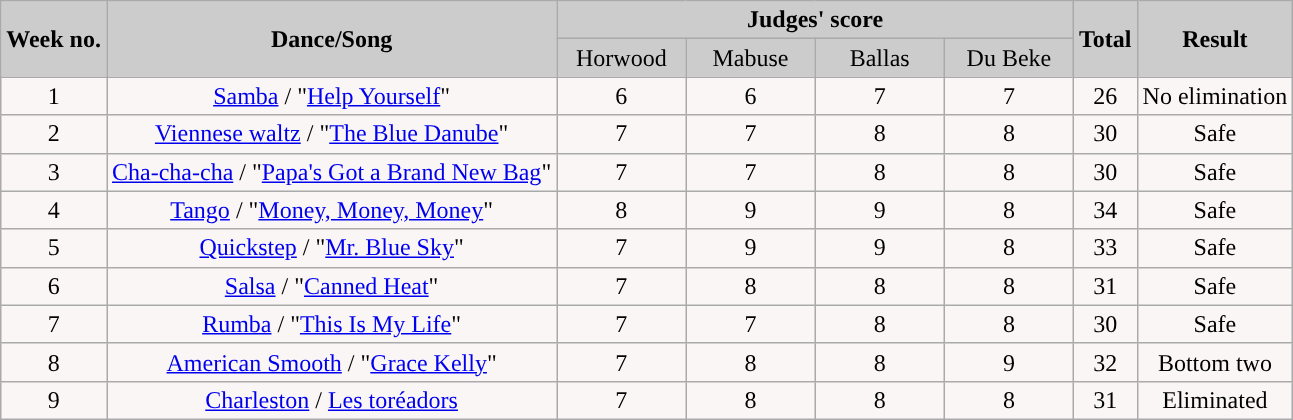<table class="wikitable collapsible collapsed">
<tr>
<th rowspan="2" style="background:#ccc; text-align:Center;">Week no.</th>
<th rowspan="2" style="background:#ccc; text-align:Center;">Dance/Song</th>
<th colspan="4" style="background:#ccc; text-align:Center;">Judges' score</th>
<th rowspan="2" style="background:#ccc; text-align:Center;">Total</th>
<th rowspan="2" style="background:#ccc; text-align:Center;">Result</th>
</tr>
<tr style="text-align:center; background:#ccc;">
<td style="width:10%; ">Horwood</td>
<td style="width:10%; ">Mabuse</td>
<td style="width:10%; ">Ballas</td>
<td style="width:10%; ">Du Beke</td>
</tr>
<tr style="text-align:center; background:#faf6f6">
<td>1</td>
<td style="text-align:center; background:#faf6f6;"><a href='#'>Samba</a> / "<a href='#'>Help Yourself</a>"</td>
<td style="text-align:center; background:#faf6f6;">6</td>
<td style="text-align:center; background:#faf6f6;">6</td>
<td style="text-align:center; background:#faf6f6;">7</td>
<td style="text-align:center; background:#faf6f6;">7</td>
<td style="text-align:center; background:#faf6f6;">26</td>
<td style="text-align:center; background:#faf6f6;">No elimination</td>
</tr>
<tr style="text-align:center; background:#faf6f6">
<td>2</td>
<td style="text-align:center; background:#faf6f6;"><a href='#'>Viennese waltz</a> / "<a href='#'>The Blue Danube</a>"</td>
<td style="text-align:center; background:#faf6f6;">7</td>
<td style="text-align:center; background:#faf6f6;">7</td>
<td style="text-align:center; background:#faf6f6;">8</td>
<td style="text-align:center; background:#faf6f6;">8</td>
<td style="text-align:center; background:#faf6f6;">30</td>
<td style="text-align:center; background:#faf6f6;">Safe</td>
</tr>
<tr style="text-align:center; background:#faf6f6">
<td>3</td>
<td style="text-align:center; background:#faf6f6;"><a href='#'>Cha-cha-cha</a> / "<a href='#'>Papa's Got a Brand New Bag</a>"</td>
<td style="text-align:center; background:#faf6f6;">7</td>
<td style="text-align:center; background:#faf6f6;">7</td>
<td style="text-align:center; background:#faf6f6;">8</td>
<td style="text-align:center; background:#faf6f6;">8</td>
<td style="text-align:center; background:#faf6f6;">30</td>
<td style="text-align:center; background:#faf6f6;">Safe</td>
</tr>
<tr style="text-align:center; background:#faf6f6">
<td>4</td>
<td style="text-align:center; background:#faf6f6;"><a href='#'>Tango</a> / "<a href='#'>Money, Money, Money</a>"</td>
<td style="text-align:center; background:#faf6f6;">8</td>
<td style="text-align:center; background:#faf6f6;">9</td>
<td style="text-align:center; background:#faf6f6;">9</td>
<td style="text-align:center; background:#faf6f6;">8</td>
<td style="text-align:center; background:#faf6f6;">34</td>
<td style="text-align:center; background:#faf6f6;">Safe</td>
</tr>
<tr style="text-align:center; background:#faf6f6">
<td>5</td>
<td style="text-align:center; background:#faf6f6;"><a href='#'>Quickstep</a> / "<a href='#'>Mr. Blue Sky</a>"</td>
<td style="text-align:center; background:#faf6f6;">7</td>
<td style="text-align:center; background:#faf6f6;">9</td>
<td style="text-align:center; background:#faf6f6;">9</td>
<td style="text-align:center; background:#faf6f6;">8</td>
<td style="text-align:center; background:#faf6f6;">33</td>
<td style="text-align:center; background:#faf6f6;">Safe</td>
</tr>
<tr style="text-align:center; background:#faf6f6">
<td>6</td>
<td style="text-align:center; background:#faf6f6;"><a href='#'>Salsa</a> / "<a href='#'>Canned Heat</a>"</td>
<td style="text-align:center; background:#faf6f6;">7</td>
<td style="text-align:center; background:#faf6f6;">8</td>
<td style="text-align:center; background:#faf6f6;">8</td>
<td style="text-align:center; background:#faf6f6;">8</td>
<td style="text-align:center; background:#faf6f6;">31</td>
<td style="text-align:center; background:#faf6f6;">Safe</td>
</tr>
<tr style="text-align:center; background:#faf6f6">
<td>7</td>
<td style="text-align:center; background:#faf6f6;"><a href='#'>Rumba</a> / "<a href='#'>This Is My Life</a>"</td>
<td style="text-align:center; background:#faf6f6;">7</td>
<td style="text-align:center; background:#faf6f6;">7</td>
<td style="text-align:center; background:#faf6f6;">8</td>
<td style="text-align:center; background:#faf6f6;">8</td>
<td style="text-align:center; background:#faf6f6;">30</td>
<td style="text-align:center; background:#faf6f6;">Safe</td>
</tr>
<tr style="text-align:center; background:#faf6f6">
<td>8</td>
<td style="text-align:center; background:#faf6f6;"><a href='#'>American Smooth</a> / "<a href='#'>Grace Kelly</a>"</td>
<td style="text-align:center; background:#faf6f6;">7</td>
<td style="text-align:center; background:#faf6f6;">8</td>
<td style="text-align:center; background:#faf6f6;">8</td>
<td style="text-align:center; background:#faf6f6;">9</td>
<td style="text-align:center; background:#faf6f6;">32</td>
<td style="text-align:center; background:#faf6f6;">Bottom two</td>
</tr>
<tr style="text-align:center; background:#faf6f6">
<td>9</td>
<td style="text-align:center; background:#faf6f6;"><a href='#'>Charleston</a> / <a href='#'>Les toréadors</a></td>
<td style="text-align:center; background:#faf6f6;">7</td>
<td style="text-align:center; background:#faf6f6;">8</td>
<td style="text-align:center; background:#faf6f6;">8</td>
<td style="text-align:center; background:#faf6f6;">8</td>
<td style="text-align:center; background:#faf6f6;">31</td>
<td style="text-align:center; background:#faf6f6;">Eliminated</td>
</tr>
</table>
